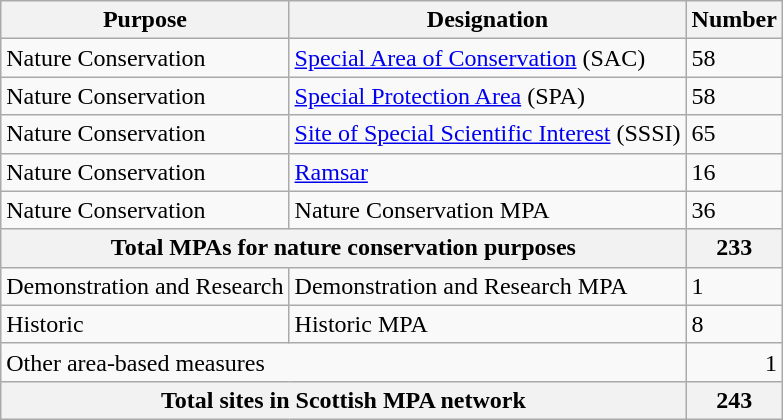<table class="wikitable sortable col3right">
<tr>
<th>Purpose</th>
<th>Designation</th>
<th>Number</th>
</tr>
<tr>
<td>Nature Conservation</td>
<td><a href='#'>Special Area of Conservation</a> (SAC)</td>
<td>58</td>
</tr>
<tr>
<td>Nature Conservation</td>
<td><a href='#'>Special Protection Area</a> (SPA)</td>
<td>58</td>
</tr>
<tr>
<td>Nature Conservation</td>
<td><a href='#'>Site of Special Scientific Interest</a> (SSSI)</td>
<td>65</td>
</tr>
<tr>
<td>Nature Conservation</td>
<td><a href='#'>Ramsar</a></td>
<td>16</td>
</tr>
<tr>
<td>Nature Conservation</td>
<td>Nature Conservation MPA</td>
<td>36</td>
</tr>
<tr style="border-top: 2px black;">
<th colspan="2">Total MPAs for nature conservation purposes</th>
<th>233</th>
</tr>
<tr>
<td>Demonstration and Research</td>
<td>Demonstration and Research MPA</td>
<td>1</td>
</tr>
<tr>
<td>Historic</td>
<td>Historic MPA</td>
<td>8</td>
</tr>
<tr>
<td colspan="2">Other area-based measures</td>
<td style="text-align:right;">1</td>
</tr>
<tr>
<th colspan="2">Total sites in Scottish MPA network</th>
<th>243</th>
</tr>
</table>
